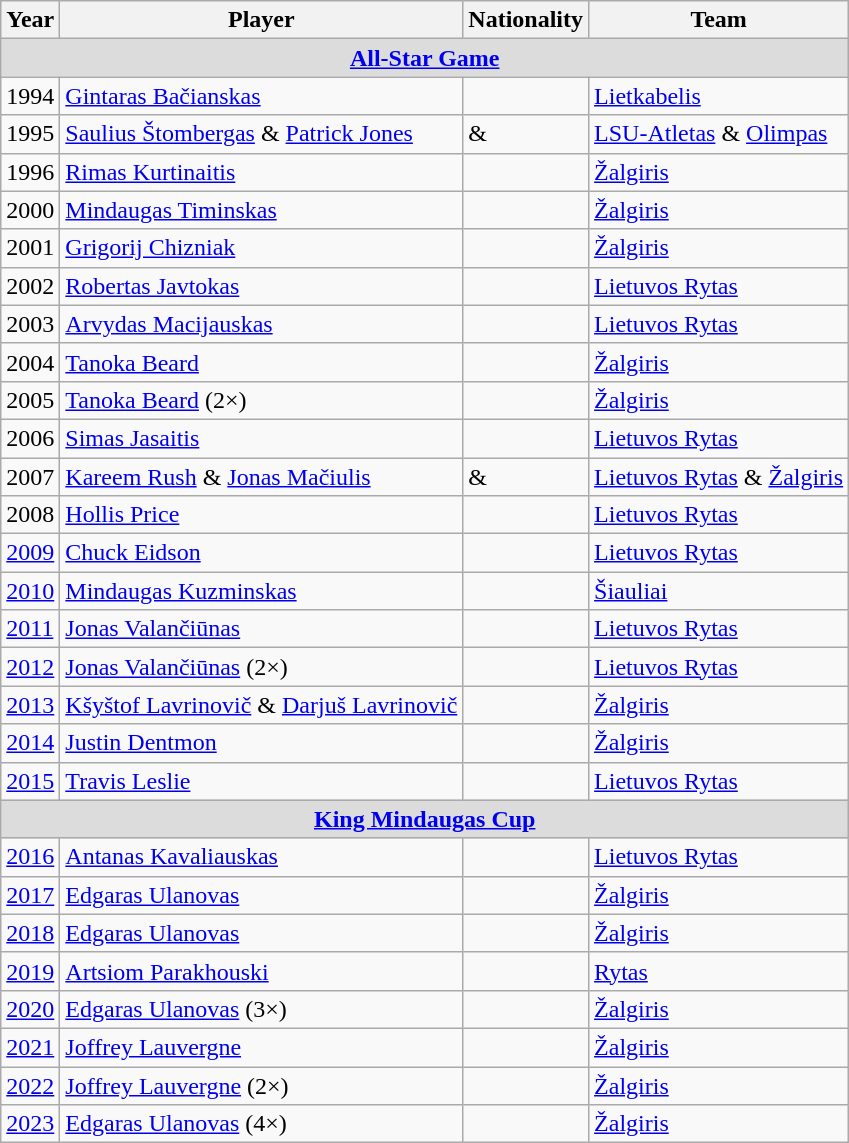<table class="wikitable sortable">
<tr>
<th>Year</th>
<th>Player</th>
<th>Nationality</th>
<th>Team</th>
</tr>
<tr>
<th colspan="4" style="background:#dcdcdc; text-align:center"><a href='#'>All-Star Game</a></th>
</tr>
<tr>
<td>1994</td>
<td><a href='#'>Gintaras Bačianskas</a></td>
<td></td>
<td><a href='#'>Lietkabelis</a></td>
</tr>
<tr>
<td>1995</td>
<td><a href='#'>Saulius Štombergas</a> & <a href='#'>Patrick Jones</a></td>
<td> & </td>
<td><a href='#'>LSU-Atletas</a> & <a href='#'>Olimpas</a></td>
</tr>
<tr>
<td>1996</td>
<td><a href='#'>Rimas Kurtinaitis</a></td>
<td></td>
<td><a href='#'>Žalgiris</a></td>
</tr>
<tr>
<td>2000</td>
<td><a href='#'>Mindaugas Timinskas</a></td>
<td></td>
<td><a href='#'>Žalgiris</a></td>
</tr>
<tr>
<td>2001</td>
<td><a href='#'>Grigorij Chizniak</a></td>
<td></td>
<td><a href='#'>Žalgiris</a></td>
</tr>
<tr>
<td>2002</td>
<td><a href='#'>Robertas Javtokas</a></td>
<td></td>
<td><a href='#'>Lietuvos Rytas</a></td>
</tr>
<tr>
<td>2003</td>
<td><a href='#'>Arvydas Macijauskas</a></td>
<td></td>
<td><a href='#'>Lietuvos Rytas</a></td>
</tr>
<tr>
<td>2004</td>
<td><a href='#'>Tanoka Beard</a></td>
<td></td>
<td><a href='#'>Žalgiris</a></td>
</tr>
<tr>
<td>2005</td>
<td><a href='#'>Tanoka Beard</a> (2×)</td>
<td></td>
<td><a href='#'>Žalgiris</a></td>
</tr>
<tr>
<td>2006</td>
<td><a href='#'>Simas Jasaitis</a></td>
<td></td>
<td><a href='#'>Lietuvos Rytas</a></td>
</tr>
<tr>
<td>2007</td>
<td><a href='#'>Kareem Rush</a> & <a href='#'>Jonas Mačiulis</a></td>
<td> & </td>
<td><a href='#'>Lietuvos Rytas</a> & <a href='#'>Žalgiris</a></td>
</tr>
<tr>
<td>2008</td>
<td><a href='#'>Hollis Price</a></td>
<td></td>
<td><a href='#'>Lietuvos Rytas</a></td>
</tr>
<tr>
<td><a href='#'>2009</a></td>
<td><a href='#'>Chuck Eidson</a></td>
<td></td>
<td><a href='#'>Lietuvos Rytas</a></td>
</tr>
<tr>
<td><a href='#'>2010</a></td>
<td><a href='#'>Mindaugas Kuzminskas</a></td>
<td></td>
<td><a href='#'>Šiauliai</a></td>
</tr>
<tr>
<td><a href='#'>2011</a></td>
<td><a href='#'>Jonas Valančiūnas</a></td>
<td></td>
<td><a href='#'>Lietuvos Rytas</a></td>
</tr>
<tr>
<td><a href='#'>2012</a></td>
<td><a href='#'>Jonas Valančiūnas</a> (2×)</td>
<td></td>
<td><a href='#'>Lietuvos Rytas</a></td>
</tr>
<tr>
<td><a href='#'>2013</a></td>
<td><a href='#'>Kšyštof Lavrinovič</a> & <a href='#'>Darjuš Lavrinovič</a></td>
<td></td>
<td><a href='#'>Žalgiris</a></td>
</tr>
<tr>
<td><a href='#'>2014</a></td>
<td><a href='#'>Justin Dentmon</a></td>
<td></td>
<td><a href='#'>Žalgiris</a></td>
</tr>
<tr>
<td><a href='#'>2015</a></td>
<td><a href='#'>Travis Leslie</a></td>
<td></td>
<td><a href='#'>Lietuvos Rytas</a></td>
</tr>
<tr>
<th colspan="4" style="background:#dcdcdc; text-align:center"><a href='#'>King Mindaugas Cup</a></th>
</tr>
<tr>
<td><a href='#'>2016</a></td>
<td><a href='#'>Antanas Kavaliauskas</a></td>
<td></td>
<td><a href='#'>Lietuvos Rytas</a></td>
</tr>
<tr>
<td><a href='#'>2017</a></td>
<td><a href='#'>Edgaras Ulanovas</a></td>
<td></td>
<td><a href='#'>Žalgiris</a></td>
</tr>
<tr>
<td><a href='#'>2018</a></td>
<td><a href='#'>Edgaras Ulanovas</a></td>
<td></td>
<td><a href='#'>Žalgiris</a></td>
</tr>
<tr>
<td><a href='#'>2019</a></td>
<td><a href='#'>Artsiom Parakhouski</a></td>
<td></td>
<td><a href='#'>Rytas</a></td>
</tr>
<tr>
<td><a href='#'>2020</a></td>
<td><a href='#'>Edgaras Ulanovas</a> (3×)</td>
<td></td>
<td><a href='#'>Žalgiris</a></td>
</tr>
<tr>
<td><a href='#'>2021</a></td>
<td><a href='#'>Joffrey Lauvergne</a></td>
<td></td>
<td><a href='#'>Žalgiris</a></td>
</tr>
<tr>
<td><a href='#'>2022</a></td>
<td><a href='#'>Joffrey Lauvergne</a> (2×)</td>
<td></td>
<td><a href='#'>Žalgiris</a></td>
</tr>
<tr>
<td><a href='#'>2023</a></td>
<td><a href='#'>Edgaras Ulanovas</a> (4×)</td>
<td></td>
<td><a href='#'>Žalgiris</a></td>
</tr>
</table>
